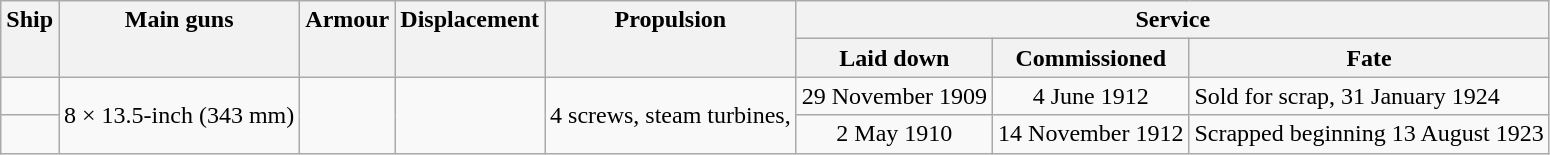<table class="wikitable">
<tr valign="top">
<th align= center rowspan=2>Ship</th>
<th align= center rowspan=2>Main guns</th>
<th align= center rowspan=2>Armour</th>
<th align= center rowspan=2>Displacement</th>
<th align= center rowspan=2>Propulsion</th>
<th align= center colspan=3>Service</th>
</tr>
<tr valign="top">
<th align= center>Laid down</th>
<th align= center>Commissioned</th>
<th align= center>Fate</th>
</tr>
<tr valign="center">
<td align= left></td>
<td align= center rowspan=2>8 × 13.5-inch (343 mm)</td>
<td align= center rowspan=2></td>
<td align= center rowspan=2></td>
<td align= center rowspan=2>4 screws, steam turbines,<br></td>
<td align= center>29 November 1909</td>
<td align= center>4 June 1912</td>
<td align= left>Sold for scrap, 31 January 1924</td>
</tr>
<tr valign="center">
<td align= left></td>
<td align= center>2 May 1910</td>
<td align= center>14 November 1912</td>
<td align= left>Scrapped beginning 13 August 1923</td>
</tr>
</table>
